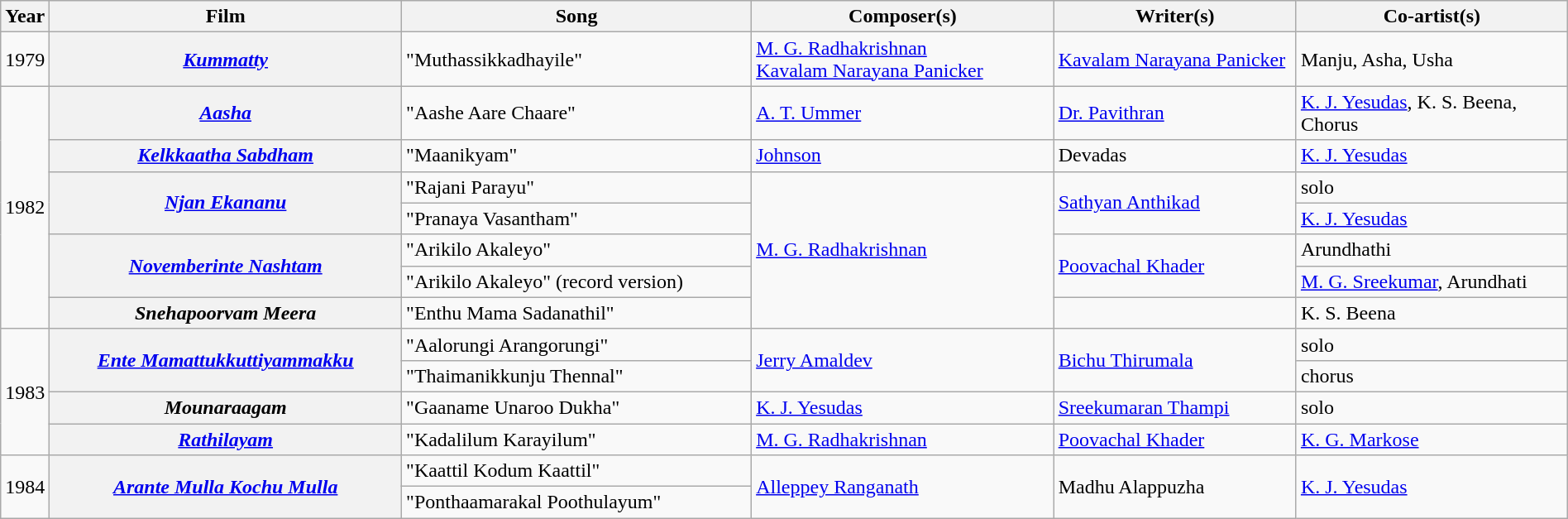<table class="wikitable plainrowheaders" width="100%" textcolor:#000;">
<tr>
<th><strong>Year</strong></th>
<th scope="col" width=23%><strong>Film</strong></th>
<th scope="col" width=23%><strong>Song</strong></th>
<th scope="col" width=20%><strong>Composer(s)</strong></th>
<th scope="col" width=16%><strong>Writer(s)</strong></th>
<th scope="col" width=18%><strong>Co-artist(s)</strong></th>
</tr>
<tr>
<td>1979</td>
<th><em><a href='#'>Kummatty</a></em></th>
<td>"Muthassikkadhayile"</td>
<td><a href='#'>M. G. Radhakrishnan</a> <br> <a href='#'>Kavalam Narayana Panicker</a></td>
<td><a href='#'>Kavalam Narayana Panicker</a></td>
<td>Manju, Asha, Usha</td>
</tr>
<tr>
<td rowspan="7">1982</td>
<th><em><a href='#'>Aasha</a></em></th>
<td>"Aashe Aare Chaare"</td>
<td><a href='#'>A. T. Ummer</a></td>
<td><a href='#'>Dr. Pavithran</a></td>
<td><a href='#'>K. J. Yesudas</a>, K. S. Beena, Chorus</td>
</tr>
<tr>
<th><em><a href='#'>Kelkkaatha Sabdham</a></em></th>
<td>"Maanikyam"</td>
<td><a href='#'>Johnson</a></td>
<td>Devadas</td>
<td><a href='#'>K. J. Yesudas</a></td>
</tr>
<tr>
<th rowspan="2"><em><a href='#'>Njan Ekananu</a></em></th>
<td>"Rajani Parayu"</td>
<td rowspan="5"><a href='#'>M. G. Radhakrishnan</a></td>
<td rowspan="2"><a href='#'>Sathyan Anthikad</a></td>
<td>solo</td>
</tr>
<tr>
<td>"Pranaya Vasantham"</td>
<td><a href='#'>K. J. Yesudas</a></td>
</tr>
<tr>
<th rowspan="2"><em><a href='#'>Novemberinte Nashtam</a></em></th>
<td>"Arikilo Akaleyo"</td>
<td rowspan="2"><a href='#'>Poovachal Khader</a></td>
<td>Arundhathi</td>
</tr>
<tr>
<td>"Arikilo Akaleyo" (record version)</td>
<td><a href='#'>M. G. Sreekumar</a>, Arundhati</td>
</tr>
<tr>
<th><em>Snehapoorvam Meera</em></th>
<td>"Enthu Mama Sadanathil"</td>
<td></td>
<td>K. S. Beena</td>
</tr>
<tr>
<td rowspan=4>1983</td>
<th rowspan=2><em><a href='#'>Ente Mamattukkuttiyammakku</a></em></th>
<td>"Aalorungi Arangorungi"</td>
<td rowspan=2><a href='#'>Jerry Amaldev</a></td>
<td rowspan=2><a href='#'>Bichu Thirumala</a></td>
<td>solo</td>
</tr>
<tr>
<td>"Thaimanikkunju Thennal"</td>
<td>chorus</td>
</tr>
<tr>
<th><em>Mounaraagam</em></th>
<td>"Gaaname Unaroo Dukha"</td>
<td><a href='#'>K. J. Yesudas</a></td>
<td><a href='#'>Sreekumaran Thampi</a></td>
<td>solo</td>
</tr>
<tr>
<th><em><a href='#'>Rathilayam</a></em></th>
<td>"Kadalilum Karayilum"</td>
<td><a href='#'>M. G. Radhakrishnan</a></td>
<td><a href='#'>Poovachal Khader</a></td>
<td><a href='#'>K. G. Markose</a></td>
</tr>
<tr>
<td rowspan=2>1984</td>
<th rowspan=2><em><a href='#'>Arante Mulla Kochu Mulla</a></em></th>
<td>"Kaattil Kodum Kaattil"</td>
<td rowspan=2><a href='#'>Alleppey Ranganath</a></td>
<td rowspan=2>Madhu Alappuzha</td>
<td rowspan=2><a href='#'>K. J. Yesudas</a></td>
</tr>
<tr>
<td>"Ponthaamarakal Poothulayum"</td>
</tr>
</table>
